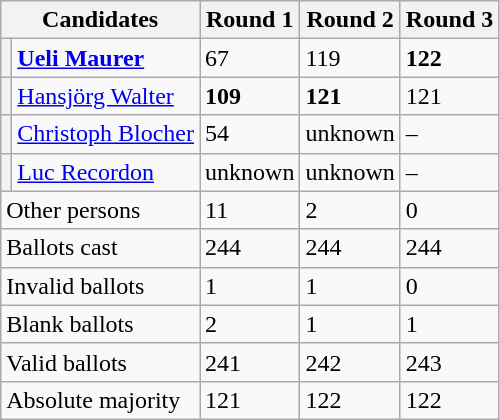<table class="wikitable">
<tr>
<th colspan=2>Candidates</th>
<th>Round 1</th>
<th>Round 2</th>
<th>Round 3</th>
</tr>
<tr>
<th></th>
<td><strong><a href='#'>Ueli Maurer</a></strong></td>
<td>67</td>
<td>119</td>
<td><strong>122</strong></td>
</tr>
<tr>
<th></th>
<td><a href='#'>Hansjörg Walter</a></td>
<td><strong>109</strong></td>
<td><strong>121</strong></td>
<td>121</td>
</tr>
<tr>
<th></th>
<td><a href='#'>Christoph Blocher</a></td>
<td>54</td>
<td>unknown</td>
<td>–</td>
</tr>
<tr>
<th></th>
<td><a href='#'>Luc Recordon</a></td>
<td>unknown</td>
<td>unknown</td>
<td>–</td>
</tr>
<tr>
<td colspan=2>Other persons</td>
<td>11</td>
<td>2</td>
<td>0</td>
</tr>
<tr>
<td colspan=2>Ballots cast</td>
<td>244</td>
<td>244</td>
<td>244</td>
</tr>
<tr>
<td colspan=2>Invalid ballots</td>
<td>1</td>
<td>1</td>
<td>0</td>
</tr>
<tr>
<td colspan=2>Blank ballots</td>
<td>2</td>
<td>1</td>
<td>1</td>
</tr>
<tr>
<td colspan=2>Valid ballots</td>
<td>241</td>
<td>242</td>
<td>243</td>
</tr>
<tr>
<td colspan=2>Absolute majority</td>
<td>121</td>
<td>122</td>
<td>122</td>
</tr>
</table>
